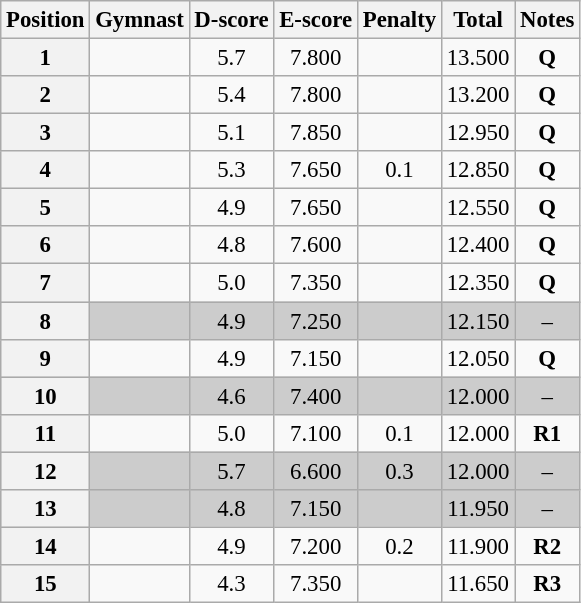<table class="wikitable sortable" style="text-align:center; font-size:95%">
<tr>
<th scope=col>Position</th>
<th scope=col>Gymnast</th>
<th scope=col>D-score</th>
<th scope=col>E-score</th>
<th scope=col>Penalty</th>
<th scope=col>Total</th>
<th scope=col>Notes</th>
</tr>
<tr>
<th scope=row>1</th>
<td align=left></td>
<td>5.7</td>
<td>7.800</td>
<td></td>
<td>13.500</td>
<td><strong>Q</strong></td>
</tr>
<tr>
<th scope=row>2</th>
<td align=left></td>
<td>5.4</td>
<td>7.800</td>
<td></td>
<td>13.200</td>
<td><strong>Q</strong></td>
</tr>
<tr>
<th scope=row>3</th>
<td align=left></td>
<td>5.1</td>
<td>7.850</td>
<td></td>
<td>12.950</td>
<td><strong>Q</strong></td>
</tr>
<tr>
<th scope=row>4</th>
<td align=left></td>
<td>5.3</td>
<td>7.650</td>
<td>0.1</td>
<td>12.850</td>
<td><strong>Q</strong></td>
</tr>
<tr>
<th scope=row>5</th>
<td align=left></td>
<td>4.9</td>
<td>7.650</td>
<td></td>
<td>12.550</td>
<td><strong>Q</strong></td>
</tr>
<tr>
<th scope=row>6</th>
<td align=left></td>
<td>4.8</td>
<td>7.600</td>
<td></td>
<td>12.400</td>
<td><strong>Q</strong></td>
</tr>
<tr>
<th scope=row>7</th>
<td align=left></td>
<td>5.0</td>
<td>7.350</td>
<td></td>
<td>12.350</td>
<td><strong>Q</strong></td>
</tr>
<tr bgcolor="cccccc">
<th scope=row>8</th>
<td align=left></td>
<td>4.9</td>
<td>7.250</td>
<td></td>
<td>12.150</td>
<td>–</td>
</tr>
<tr>
<th scope=row>9</th>
<td align=left></td>
<td>4.9</td>
<td>7.150</td>
<td></td>
<td>12.050</td>
<td><strong>Q</strong></td>
</tr>
<tr bgcolor="cccccc">
<th scope=row>10</th>
<td align=left></td>
<td>4.6</td>
<td>7.400</td>
<td></td>
<td>12.000</td>
<td>–</td>
</tr>
<tr>
<th scope=row>11</th>
<td align=left></td>
<td>5.0</td>
<td>7.100</td>
<td>0.1</td>
<td>12.000</td>
<td><strong>R1</strong></td>
</tr>
<tr bgcolor="cccccc">
<th scope=row>12</th>
<td align=left></td>
<td>5.7</td>
<td>6.600</td>
<td>0.3</td>
<td>12.000</td>
<td>–</td>
</tr>
<tr bgcolor="cccccc">
<th scope=row>13</th>
<td align=left></td>
<td>4.8</td>
<td>7.150</td>
<td></td>
<td>11.950</td>
<td>–</td>
</tr>
<tr>
<th scope=row>14</th>
<td align=left></td>
<td>4.9</td>
<td>7.200</td>
<td>0.2</td>
<td>11.900</td>
<td><strong>R2</strong></td>
</tr>
<tr>
<th scope=row>15</th>
<td align=left></td>
<td>4.3</td>
<td>7.350</td>
<td></td>
<td>11.650</td>
<td><strong>R3</strong></td>
</tr>
</table>
